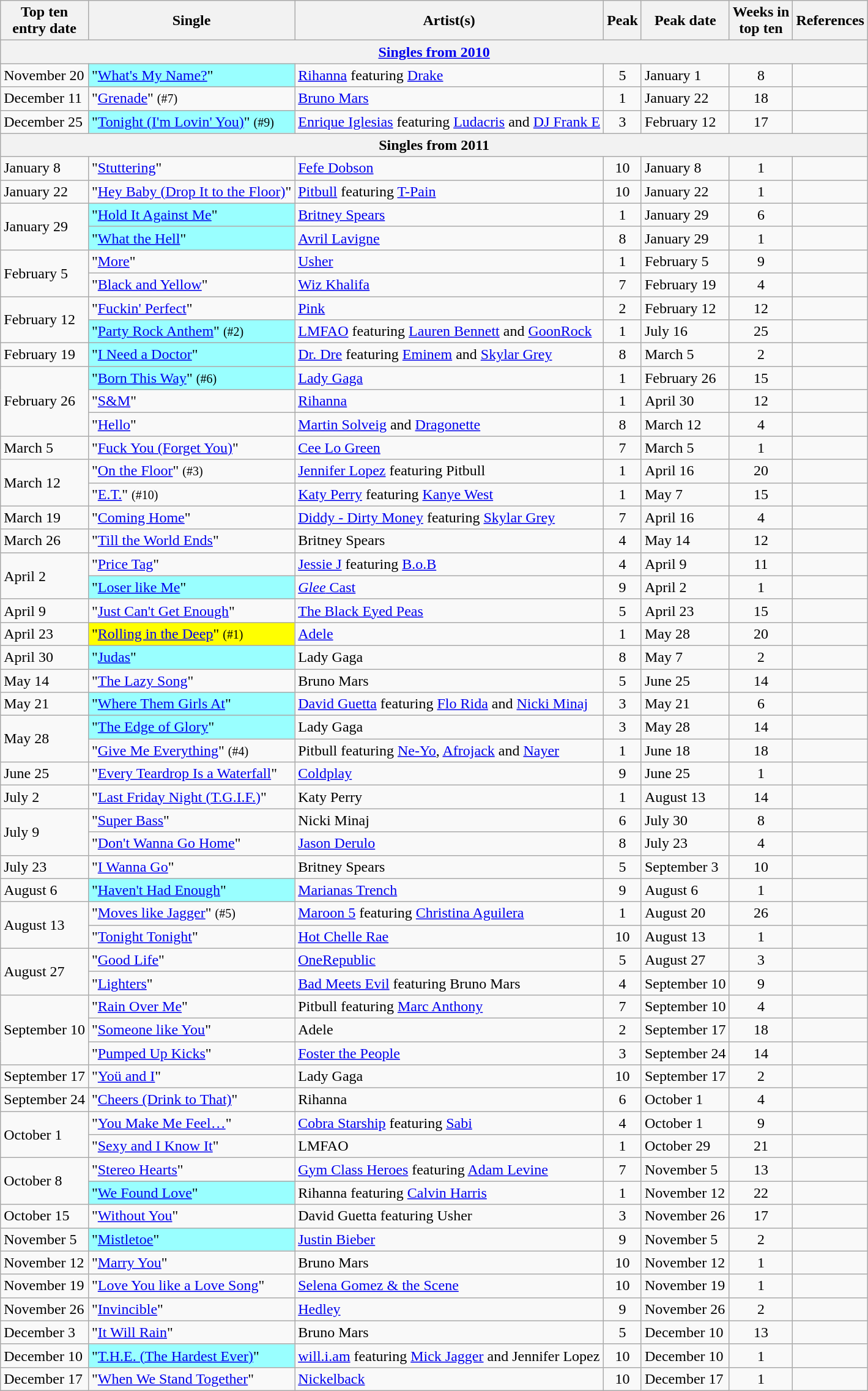<table class="wikitable sortable">
<tr>
<th>Top ten<br>entry date</th>
<th>Single</th>
<th>Artist(s)</th>
<th data-sort-type="number">Peak</th>
<th>Peak date</th>
<th data-sort-type="number">Weeks in<br>top ten</th>
<th>References</th>
</tr>
<tr>
<th colspan=7><a href='#'>Singles from 2010</a></th>
</tr>
<tr>
<td>November 20</td>
<td bgcolor = #99FFFF>"<a href='#'>What's My Name?</a>" </td>
<td><a href='#'>Rihanna</a> featuring <a href='#'>Drake</a></td>
<td align="center">5</td>
<td>January 1</td>
<td align="center">8</td>
<td align="center"></td>
</tr>
<tr>
<td>December 11</td>
<td>"<a href='#'>Grenade</a>" <small>(#7)</small></td>
<td><a href='#'>Bruno Mars</a></td>
<td align="center">1</td>
<td>January 22</td>
<td align="center">18</td>
<td align="center"></td>
</tr>
<tr>
<td>December 25</td>
<td bgcolor = #99FFFF>"<a href='#'>Tonight (I'm Lovin' You)</a>" <small>(#9)</small> </td>
<td><a href='#'>Enrique Iglesias</a> featuring <a href='#'>Ludacris</a> and <a href='#'>DJ Frank E</a></td>
<td align="center">3</td>
<td>February 12</td>
<td align="center">17</td>
<td align="center"></td>
</tr>
<tr>
<th colspan=7>Singles from 2011</th>
</tr>
<tr>
<td>January 8</td>
<td>"<a href='#'>Stuttering</a>"</td>
<td><a href='#'>Fefe Dobson</a></td>
<td align="center">10</td>
<td>January 8</td>
<td align="center">1</td>
<td align="center"></td>
</tr>
<tr>
<td>January 22</td>
<td>"<a href='#'>Hey Baby (Drop It to the Floor)</a>"</td>
<td><a href='#'>Pitbull</a> featuring <a href='#'>T-Pain</a></td>
<td align="center">10</td>
<td>January 22</td>
<td align="center">1</td>
<td align="center"></td>
</tr>
<tr>
<td rowspan=2>January 29</td>
<td bgcolor = #99FFFF>"<a href='#'>Hold It Against Me</a>" </td>
<td><a href='#'>Britney Spears</a></td>
<td align="center">1</td>
<td>January 29</td>
<td align="center">6</td>
<td align="center"></td>
</tr>
<tr>
<td bgcolor = #99FFFF>"<a href='#'>What the Hell</a>" </td>
<td><a href='#'>Avril Lavigne</a></td>
<td align="center">8</td>
<td>January 29</td>
<td align="center">1</td>
<td align="center"></td>
</tr>
<tr>
<td rowspan=2>February 5</td>
<td>"<a href='#'>More</a>"</td>
<td><a href='#'>Usher</a></td>
<td align="center">1</td>
<td>February 5</td>
<td align="center">9</td>
<td align="center"></td>
</tr>
<tr>
<td>"<a href='#'>Black and Yellow</a>"</td>
<td><a href='#'>Wiz Khalifa</a></td>
<td align="center">7</td>
<td>February 19</td>
<td align="center">4</td>
<td align="center"></td>
</tr>
<tr>
<td rowspan=2>February 12</td>
<td>"<a href='#'>Fuckin' Perfect</a>"</td>
<td><a href='#'>Pink</a></td>
<td align="center">2</td>
<td>February 12</td>
<td align="center">12</td>
<td align="center"></td>
</tr>
<tr>
<td bgcolor = #99FFFF>"<a href='#'>Party Rock Anthem</a>" <small>(#2)</small> </td>
<td><a href='#'>LMFAO</a> featuring <a href='#'>Lauren Bennett</a> and <a href='#'>GoonRock</a></td>
<td align="center">1</td>
<td>July 16</td>
<td align="center">25</td>
<td align="center"></td>
</tr>
<tr>
<td>February 19</td>
<td bgcolor = #99FFFF>"<a href='#'>I Need a Doctor</a>" </td>
<td><a href='#'>Dr. Dre</a> featuring <a href='#'>Eminem</a> and <a href='#'>Skylar Grey</a></td>
<td align="center">8</td>
<td>March 5</td>
<td align="center">2</td>
<td align="center"></td>
</tr>
<tr>
<td rowspan=3>February 26</td>
<td bgcolor = #99FFFF>"<a href='#'>Born This Way</a>" <small>(#6)</small> </td>
<td><a href='#'>Lady Gaga</a></td>
<td align="center">1</td>
<td>February 26</td>
<td align="center">15</td>
<td align="center"></td>
</tr>
<tr>
<td>"<a href='#'>S&M</a>"</td>
<td><a href='#'>Rihanna</a></td>
<td align="center">1</td>
<td>April 30</td>
<td align="center">12</td>
<td align="center"></td>
</tr>
<tr>
<td>"<a href='#'>Hello</a>"</td>
<td><a href='#'>Martin Solveig</a> and <a href='#'>Dragonette</a></td>
<td align="center">8</td>
<td>March 12</td>
<td align="center">4</td>
<td align="center"></td>
</tr>
<tr>
<td>March 5</td>
<td>"<a href='#'>Fuck You (Forget You)</a>"</td>
<td><a href='#'>Cee Lo Green</a></td>
<td align="center">7</td>
<td>March 5</td>
<td align="center">1</td>
<td align="center"></td>
</tr>
<tr>
<td rowspan=2>March 12</td>
<td>"<a href='#'>On the Floor</a>" <small>(#3)</small></td>
<td><a href='#'>Jennifer Lopez</a> featuring Pitbull</td>
<td align="center">1</td>
<td>April 16</td>
<td align="center">20</td>
<td align="center"></td>
</tr>
<tr>
<td>"<a href='#'>E.T.</a>" <small>(#10)</small></td>
<td><a href='#'>Katy Perry</a> featuring <a href='#'>Kanye West</a></td>
<td align="center">1</td>
<td>May 7</td>
<td align="center">15</td>
<td align="center"></td>
</tr>
<tr>
<td>March 19</td>
<td>"<a href='#'>Coming Home</a>"</td>
<td><a href='#'>Diddy - Dirty Money</a> featuring <a href='#'>Skylar Grey</a></td>
<td align="center">7</td>
<td>April 16</td>
<td align="center">4</td>
<td align="center"></td>
</tr>
<tr>
<td>March 26</td>
<td>"<a href='#'>Till the World Ends</a>"</td>
<td>Britney Spears</td>
<td align="center">4</td>
<td>May 14</td>
<td align="center">12</td>
<td align="center"></td>
</tr>
<tr>
<td rowspan=2>April 2</td>
<td>"<a href='#'>Price Tag</a>"</td>
<td><a href='#'>Jessie J</a> featuring <a href='#'>B.o.B</a></td>
<td align="center">4</td>
<td>April 9</td>
<td align="center">11</td>
<td align="center"></td>
</tr>
<tr>
<td bgcolor = #99FFFF>"<a href='#'>Loser like Me</a>" </td>
<td><a href='#'><em>Glee</em> Cast</a></td>
<td align="center">9</td>
<td>April 2</td>
<td align="center">1</td>
<td align="center"></td>
</tr>
<tr>
<td>April 9</td>
<td>"<a href='#'>Just Can't Get Enough</a>"</td>
<td><a href='#'>The Black Eyed Peas</a></td>
<td align="center">5</td>
<td>April 23</td>
<td align="center">15</td>
<td align="center"></td>
</tr>
<tr>
<td>April 23</td>
<td style= "background:#FFFF00">"<a href='#'>Rolling in the Deep</a>"  <small>(#1)</small></td>
<td><a href='#'>Adele</a></td>
<td align="center">1</td>
<td>May 28</td>
<td align="center">20</td>
<td align="center"></td>
</tr>
<tr>
<td>April 30</td>
<td bgcolor = #99FFFF>"<a href='#'>Judas</a>" </td>
<td>Lady Gaga</td>
<td align="center">8</td>
<td>May 7</td>
<td align="center">2</td>
<td align="center"></td>
</tr>
<tr>
<td>May 14</td>
<td>"<a href='#'>The Lazy Song</a>"</td>
<td>Bruno Mars</td>
<td align="center">5</td>
<td>June 25</td>
<td align="center">14</td>
<td align="center"></td>
</tr>
<tr>
<td>May 21</td>
<td bgcolor = #99FFFF>"<a href='#'>Where Them Girls At</a>" </td>
<td><a href='#'>David Guetta</a> featuring <a href='#'>Flo Rida</a> and <a href='#'>Nicki Minaj</a></td>
<td align="center">3</td>
<td>May 21</td>
<td align="center">6</td>
<td align="center"></td>
</tr>
<tr>
<td rowspan=2>May 28</td>
<td bgcolor = #99FFFF>"<a href='#'>The Edge of Glory</a>" </td>
<td>Lady Gaga</td>
<td align="center">3</td>
<td>May 28</td>
<td align="center">14</td>
<td align="center"></td>
</tr>
<tr>
<td>"<a href='#'>Give Me Everything</a>" <small>(#4)</small></td>
<td>Pitbull featuring <a href='#'>Ne-Yo</a>, <a href='#'>Afrojack</a> and <a href='#'>Nayer</a></td>
<td align="center">1</td>
<td>June 18</td>
<td align="center">18</td>
<td align="center"></td>
</tr>
<tr>
<td>June 25</td>
<td>"<a href='#'>Every Teardrop Is a Waterfall</a>"</td>
<td><a href='#'>Coldplay</a></td>
<td align="center">9</td>
<td>June 25</td>
<td align="center">1</td>
<td align="center"></td>
</tr>
<tr>
<td>July 2</td>
<td>"<a href='#'>Last Friday Night (T.G.I.F.)</a>"</td>
<td>Katy Perry</td>
<td align="center">1</td>
<td>August 13</td>
<td align="center">14</td>
<td align="center"></td>
</tr>
<tr>
<td rowspan=2>July 9</td>
<td>"<a href='#'>Super Bass</a>"</td>
<td>Nicki Minaj</td>
<td align="center">6</td>
<td>July 30</td>
<td align="center">8</td>
<td align="center"></td>
</tr>
<tr>
<td>"<a href='#'>Don't Wanna Go Home</a>"</td>
<td><a href='#'>Jason Derulo</a></td>
<td align="center">8</td>
<td>July 23</td>
<td align="center">4</td>
<td align="center"></td>
</tr>
<tr>
<td>July 23</td>
<td>"<a href='#'>I Wanna Go</a>"</td>
<td>Britney Spears</td>
<td align="center">5</td>
<td>September 3</td>
<td align="center">10</td>
<td align="center"></td>
</tr>
<tr>
<td>August 6</td>
<td bgcolor = #99FFFF>"<a href='#'>Haven't Had Enough</a>" </td>
<td><a href='#'>Marianas Trench</a></td>
<td align="center">9</td>
<td>August 6</td>
<td align="center">1</td>
<td align="center"></td>
</tr>
<tr>
<td rowspan=2>August 13</td>
<td>"<a href='#'>Moves like Jagger</a>" <small>(#5)</small></td>
<td><a href='#'>Maroon 5</a> featuring <a href='#'>Christina Aguilera</a></td>
<td align="center">1</td>
<td>August 20</td>
<td align="center">26</td>
<td align="center"></td>
</tr>
<tr>
<td>"<a href='#'>Tonight Tonight</a>"</td>
<td><a href='#'>Hot Chelle Rae</a></td>
<td align="center">10</td>
<td>August 13</td>
<td align="center">1</td>
<td align="center"></td>
</tr>
<tr>
<td rowspan=2>August 27</td>
<td>"<a href='#'>Good Life</a>"</td>
<td><a href='#'>OneRepublic</a></td>
<td align="center">5</td>
<td>August 27</td>
<td align="center">3</td>
<td align="center"></td>
</tr>
<tr>
<td>"<a href='#'>Lighters</a>"</td>
<td><a href='#'>Bad Meets Evil</a> featuring Bruno Mars</td>
<td align="center">4</td>
<td>September 10</td>
<td align="center">9</td>
<td align="center"></td>
</tr>
<tr>
<td rowspan=3>September 10</td>
<td>"<a href='#'>Rain Over Me</a>"</td>
<td>Pitbull featuring <a href='#'>Marc Anthony</a></td>
<td align="center">7</td>
<td>September 10</td>
<td align="center">4</td>
<td align="center"></td>
</tr>
<tr>
<td>"<a href='#'>Someone like You</a>"</td>
<td>Adele</td>
<td align="center">2</td>
<td>September 17</td>
<td align="center">18</td>
<td align="center"></td>
</tr>
<tr>
<td>"<a href='#'>Pumped Up Kicks</a>"</td>
<td><a href='#'>Foster the People</a></td>
<td align="center">3</td>
<td>September 24</td>
<td align="center">14</td>
<td align="center"></td>
</tr>
<tr>
<td>September 17</td>
<td>"<a href='#'>Yoü and I</a>"</td>
<td>Lady Gaga</td>
<td align="center">10</td>
<td>September 17</td>
<td align="center">2</td>
<td align="center"></td>
</tr>
<tr>
<td>September 24</td>
<td>"<a href='#'>Cheers (Drink to That)</a>"</td>
<td>Rihanna</td>
<td align="center">6</td>
<td>October 1</td>
<td align="center">4</td>
<td align="center"></td>
</tr>
<tr>
<td rowspan=2>October 1</td>
<td>"<a href='#'>You Make Me Feel…</a>"</td>
<td><a href='#'>Cobra Starship</a> featuring <a href='#'>Sabi</a></td>
<td align="center">4</td>
<td>October 1</td>
<td align="center">9</td>
<td align="center"></td>
</tr>
<tr>
<td>"<a href='#'>Sexy and I Know It</a>"</td>
<td>LMFAO</td>
<td align="center">1</td>
<td>October 29</td>
<td align="center">21</td>
<td align="center"></td>
</tr>
<tr>
<td rowspan=2>October 8</td>
<td>"<a href='#'>Stereo Hearts</a>"</td>
<td><a href='#'>Gym Class Heroes</a> featuring <a href='#'>Adam Levine</a></td>
<td align="center">7</td>
<td>November 5</td>
<td align="center">13</td>
<td align="center"></td>
</tr>
<tr>
<td bgcolor = #99FFFF>"<a href='#'>We Found Love</a>" </td>
<td>Rihanna featuring <a href='#'>Calvin Harris</a></td>
<td align="center">1</td>
<td>November 12</td>
<td align="center">22</td>
<td align="center"></td>
</tr>
<tr>
<td>October 15</td>
<td>"<a href='#'>Without You</a>"</td>
<td>David Guetta featuring Usher</td>
<td align="center">3</td>
<td>November 26</td>
<td align="center">17</td>
<td align="center"></td>
</tr>
<tr>
<td>November 5</td>
<td bgcolor = #99FFFF>"<a href='#'>Mistletoe</a>" </td>
<td><a href='#'>Justin Bieber</a></td>
<td align="center">9</td>
<td>November 5</td>
<td align="center">2</td>
<td align="center"></td>
</tr>
<tr>
<td>November 12</td>
<td>"<a href='#'>Marry You</a>"</td>
<td>Bruno Mars</td>
<td align="center">10</td>
<td>November 12</td>
<td align="center">1</td>
<td align="center"></td>
</tr>
<tr>
<td>November 19</td>
<td>"<a href='#'>Love You like a Love Song</a>"</td>
<td><a href='#'>Selena Gomez & the Scene</a></td>
<td align="center">10</td>
<td>November 19</td>
<td align="center">1</td>
<td align="center"></td>
</tr>
<tr>
<td>November 26</td>
<td>"<a href='#'>Invincible</a>"</td>
<td><a href='#'>Hedley</a></td>
<td align="center">9</td>
<td>November 26</td>
<td align="center">2</td>
<td align="center"></td>
</tr>
<tr>
<td>December 3</td>
<td>"<a href='#'>It Will Rain</a>"</td>
<td>Bruno Mars</td>
<td align="center">5</td>
<td>December 10</td>
<td align="center">13</td>
<td align="center"></td>
</tr>
<tr>
<td>December 10</td>
<td bgcolor = #99FFFF>"<a href='#'>T.H.E. (The Hardest Ever)</a>" </td>
<td><a href='#'>will.i.am</a> featuring <a href='#'>Mick Jagger</a> and Jennifer Lopez</td>
<td align="center">10</td>
<td>December 10</td>
<td align="center">1</td>
<td align="center"></td>
</tr>
<tr>
<td>December 17</td>
<td>"<a href='#'>When We Stand Together</a>"</td>
<td><a href='#'>Nickelback</a></td>
<td align="center">10</td>
<td>December 17</td>
<td align="center">1</td>
<td align="center"></td>
</tr>
</table>
